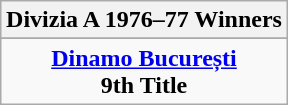<table class="wikitable" style="text-align: center; margin: 0 auto;">
<tr>
<th>Divizia A 1976–77 Winners</th>
</tr>
<tr>
</tr>
<tr>
<td><strong><a href='#'>Dinamo București</a></strong><br><strong>9th Title</strong></td>
</tr>
</table>
